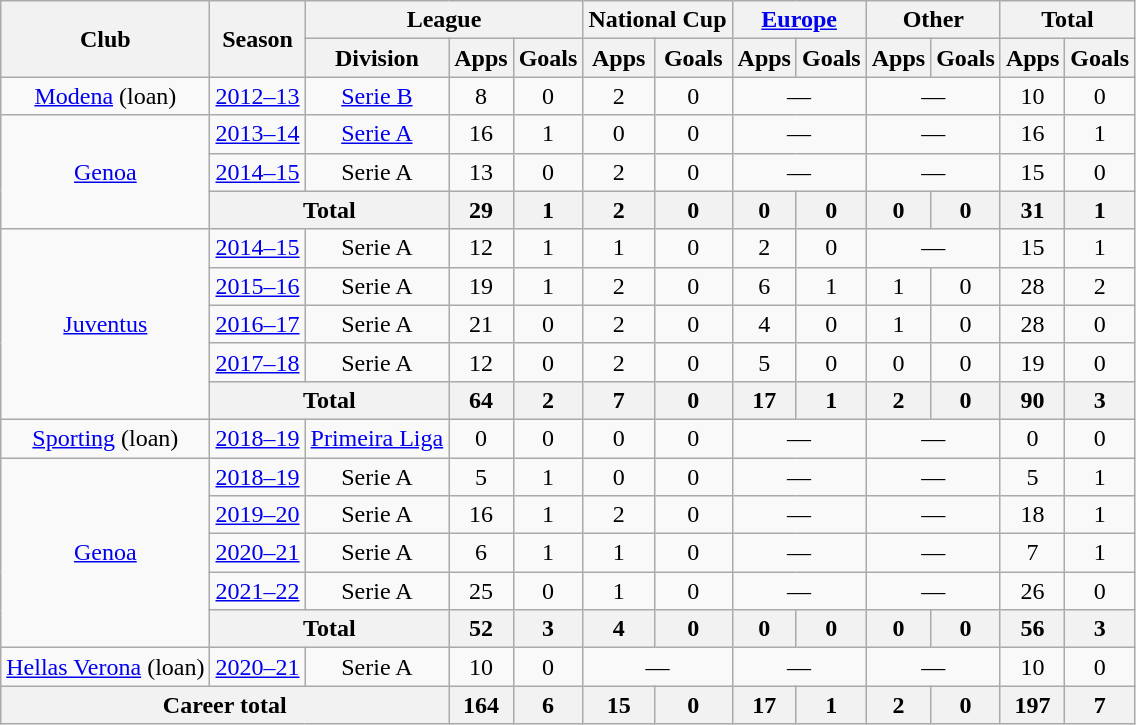<table class="wikitable" style="text-align:center">
<tr>
<th rowspan="2">Club</th>
<th rowspan="2">Season</th>
<th colspan="3">League</th>
<th colspan="2">National Cup</th>
<th colspan="2"><a href='#'>Europe</a></th>
<th colspan="2">Other</th>
<th colspan="2">Total</th>
</tr>
<tr>
<th>Division</th>
<th>Apps</th>
<th>Goals</th>
<th>Apps</th>
<th>Goals</th>
<th>Apps</th>
<th>Goals</th>
<th>Apps</th>
<th>Goals</th>
<th>Apps</th>
<th>Goals</th>
</tr>
<tr>
<td><a href='#'>Modena</a> (loan)</td>
<td><a href='#'>2012–13</a></td>
<td><a href='#'>Serie B</a></td>
<td>8</td>
<td>0</td>
<td>2</td>
<td>0</td>
<td colspan="2">—</td>
<td colspan="2">—</td>
<td>10</td>
<td>0</td>
</tr>
<tr>
<td rowspan="3"><a href='#'>Genoa</a></td>
<td><a href='#'>2013–14</a></td>
<td><a href='#'>Serie A</a></td>
<td>16</td>
<td>1</td>
<td>0</td>
<td>0</td>
<td colspan="2">—</td>
<td colspan="2">—</td>
<td>16</td>
<td>1</td>
</tr>
<tr>
<td><a href='#'>2014–15</a></td>
<td>Serie A</td>
<td>13</td>
<td>0</td>
<td>2</td>
<td>0</td>
<td colspan="2">—</td>
<td colspan="2">—</td>
<td>15</td>
<td>0</td>
</tr>
<tr>
<th colspan="2">Total</th>
<th>29</th>
<th>1</th>
<th>2</th>
<th>0</th>
<th>0</th>
<th>0</th>
<th>0</th>
<th>0</th>
<th>31</th>
<th>1</th>
</tr>
<tr>
<td rowspan="5"><a href='#'>Juventus</a></td>
<td><a href='#'>2014–15</a></td>
<td>Serie A</td>
<td>12</td>
<td>1</td>
<td>1</td>
<td>0</td>
<td>2</td>
<td>0</td>
<td colspan="2">—</td>
<td>15</td>
<td>1</td>
</tr>
<tr>
<td><a href='#'>2015–16</a></td>
<td>Serie A</td>
<td>19</td>
<td>1</td>
<td>2</td>
<td>0</td>
<td>6</td>
<td>1</td>
<td>1</td>
<td>0</td>
<td>28</td>
<td>2</td>
</tr>
<tr>
<td><a href='#'>2016–17</a></td>
<td>Serie A</td>
<td>21</td>
<td>0</td>
<td>2</td>
<td>0</td>
<td>4</td>
<td>0</td>
<td>1</td>
<td>0</td>
<td>28</td>
<td>0</td>
</tr>
<tr>
<td><a href='#'>2017–18</a></td>
<td>Serie A</td>
<td>12</td>
<td>0</td>
<td>2</td>
<td>0</td>
<td>5</td>
<td>0</td>
<td>0</td>
<td>0</td>
<td>19</td>
<td>0</td>
</tr>
<tr>
<th colspan="2">Total</th>
<th>64</th>
<th>2</th>
<th>7</th>
<th>0</th>
<th>17</th>
<th>1</th>
<th>2</th>
<th>0</th>
<th>90</th>
<th>3</th>
</tr>
<tr>
<td><a href='#'>Sporting</a> (loan)</td>
<td><a href='#'>2018–19</a></td>
<td><a href='#'>Primeira Liga</a></td>
<td>0</td>
<td>0</td>
<td>0</td>
<td>0</td>
<td colspan="2">—</td>
<td colspan="2">—</td>
<td>0</td>
<td>0</td>
</tr>
<tr>
<td rowspan="5"><a href='#'>Genoa</a></td>
<td><a href='#'>2018–19</a></td>
<td>Serie A</td>
<td>5</td>
<td>1</td>
<td>0</td>
<td>0</td>
<td colspan="2">—</td>
<td colspan="2">—</td>
<td>5</td>
<td>1</td>
</tr>
<tr>
<td><a href='#'>2019–20</a></td>
<td>Serie A</td>
<td>16</td>
<td>1</td>
<td>2</td>
<td>0</td>
<td colspan="2">—</td>
<td colspan="2">—</td>
<td>18</td>
<td>1</td>
</tr>
<tr>
<td><a href='#'>2020–21</a></td>
<td>Serie A</td>
<td>6</td>
<td>1</td>
<td>1</td>
<td>0</td>
<td colspan="2">—</td>
<td colspan="2">—</td>
<td>7</td>
<td>1</td>
</tr>
<tr>
<td><a href='#'>2021–22</a></td>
<td>Serie A</td>
<td>25</td>
<td>0</td>
<td>1</td>
<td>0</td>
<td colspan="2">—</td>
<td colspan="2">—</td>
<td>26</td>
<td>0</td>
</tr>
<tr>
<th colspan="2">Total</th>
<th>52</th>
<th>3</th>
<th>4</th>
<th>0</th>
<th>0</th>
<th>0</th>
<th>0</th>
<th>0</th>
<th>56</th>
<th>3</th>
</tr>
<tr>
<td><a href='#'>Hellas Verona</a> (loan)</td>
<td><a href='#'>2020–21</a></td>
<td>Serie A</td>
<td>10</td>
<td>0</td>
<td colspan="2">—</td>
<td colspan="2">—</td>
<td colspan="2">—</td>
<td>10</td>
<td>0</td>
</tr>
<tr>
<th colspan="3">Career total</th>
<th>164</th>
<th>6</th>
<th>15</th>
<th>0</th>
<th>17</th>
<th>1</th>
<th>2</th>
<th>0</th>
<th>197</th>
<th>7</th>
</tr>
</table>
